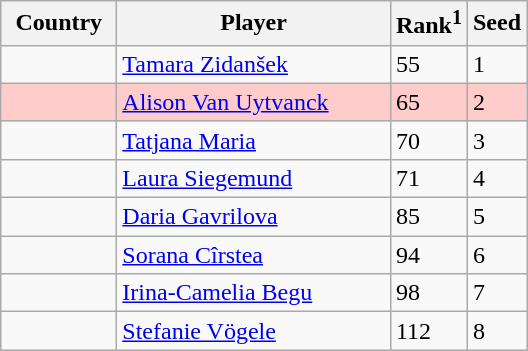<table class="sortable wikitable">
<tr>
<th width="70">Country</th>
<th width="175">Player</th>
<th>Rank<sup>1</sup></th>
<th>Seed</th>
</tr>
<tr>
<td></td>
<td><a href='#'>Tamara Zidanšek</a></td>
<td>55</td>
<td>1</td>
</tr>
<tr bgcolor=#fcc>
<td></td>
<td><a href='#'>Alison Van Uytvanck</a></td>
<td>65</td>
<td>2</td>
</tr>
<tr>
<td></td>
<td><a href='#'>Tatjana Maria</a></td>
<td>70</td>
<td>3</td>
</tr>
<tr>
<td></td>
<td><a href='#'>Laura Siegemund</a></td>
<td>71</td>
<td>4</td>
</tr>
<tr>
<td></td>
<td><a href='#'>Daria Gavrilova</a></td>
<td>85</td>
<td>5</td>
</tr>
<tr>
<td></td>
<td><a href='#'>Sorana Cîrstea</a></td>
<td>94</td>
<td>6</td>
</tr>
<tr>
<td></td>
<td><a href='#'>Irina-Camelia Begu</a></td>
<td>98</td>
<td>7</td>
</tr>
<tr>
<td></td>
<td><a href='#'>Stefanie Vögele</a></td>
<td>112</td>
<td>8</td>
</tr>
</table>
